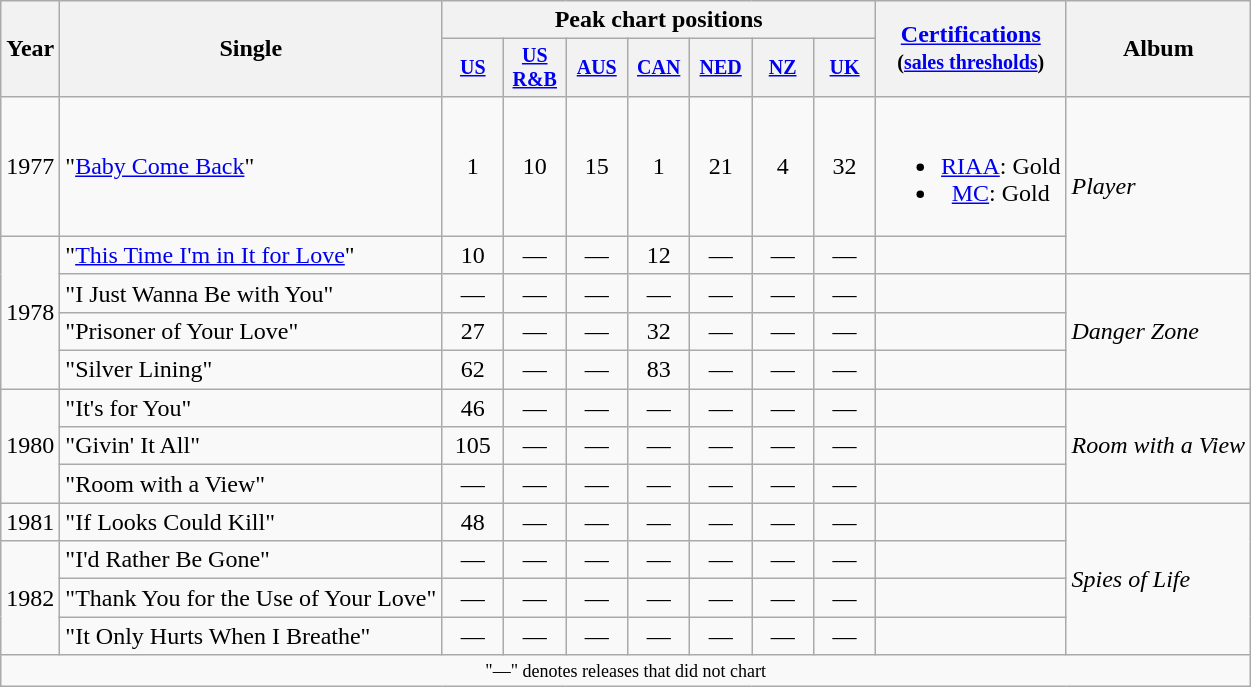<table class="wikitable" style="text-align:center;">
<tr>
<th rowspan="2">Year</th>
<th rowspan="2">Single</th>
<th colspan="7">Peak chart positions</th>
<th rowspan="2"><a href='#'>Certifications</a><br><small>(<a href='#'>sales thresholds</a>)</small></th>
<th rowspan="2">Album</th>
</tr>
<tr style="font-size:smaller;">
<th width="35"><a href='#'>US</a><br></th>
<th width="35"><a href='#'>US R&B</a><br></th>
<th width="35"><a href='#'>AUS</a><br></th>
<th width="35"><a href='#'>CAN</a><br></th>
<th width="35"><a href='#'>NED</a><br></th>
<th width="35"><a href='#'>NZ</a><br></th>
<th width="35"><a href='#'>UK</a><br></th>
</tr>
<tr>
<td>1977</td>
<td align="left">"<a href='#'>Baby Come Back</a>"</td>
<td>1</td>
<td>10</td>
<td>15</td>
<td>1</td>
<td>21</td>
<td>4</td>
<td>32</td>
<td><br><ul><li><a href='#'>RIAA</a>: Gold</li><li><a href='#'>MC</a>: Gold</li></ul></td>
<td align="left" rowspan="2"><em>Player</em></td>
</tr>
<tr>
<td rowspan="4">1978</td>
<td align="left">"<a href='#'>This Time I'm in It for Love</a>"</td>
<td>10</td>
<td>—</td>
<td>—</td>
<td>12</td>
<td>—</td>
<td>—</td>
<td>—</td>
<td></td>
</tr>
<tr>
<td align="left">"I Just Wanna Be with You"</td>
<td>—</td>
<td>—</td>
<td>—</td>
<td>—</td>
<td>—</td>
<td>—</td>
<td>—</td>
<td></td>
<td align="left" rowspan="3"><em>Danger Zone</em></td>
</tr>
<tr>
<td align="left">"Prisoner of Your Love"</td>
<td>27</td>
<td>—</td>
<td>—</td>
<td>32</td>
<td>—</td>
<td>—</td>
<td>—</td>
<td></td>
</tr>
<tr>
<td align="left">"Silver Lining"</td>
<td>62</td>
<td>—</td>
<td>—</td>
<td>83</td>
<td>—</td>
<td>—</td>
<td>—</td>
<td></td>
</tr>
<tr>
<td rowspan="3">1980</td>
<td align="left">"It's for You"</td>
<td>46</td>
<td>—</td>
<td>—</td>
<td>—</td>
<td>—</td>
<td>—</td>
<td>—</td>
<td></td>
<td align="left" rowspan="3"><em>Room with a View</em></td>
</tr>
<tr>
<td align="left">"Givin' It All"</td>
<td>105</td>
<td>—</td>
<td>—</td>
<td>—</td>
<td>—</td>
<td>—</td>
<td>—</td>
<td></td>
</tr>
<tr>
<td align="left">"Room with a View"</td>
<td>—</td>
<td>—</td>
<td>—</td>
<td>—</td>
<td>—</td>
<td>—</td>
<td>—</td>
<td></td>
</tr>
<tr>
<td>1981</td>
<td align="left">"If Looks Could Kill"</td>
<td>48</td>
<td>—</td>
<td>—</td>
<td>—</td>
<td>—</td>
<td>—</td>
<td>—</td>
<td></td>
<td align="left" rowspan="4"><em>Spies of Life</em></td>
</tr>
<tr>
<td rowspan="3">1982</td>
<td align="left">"I'd Rather Be Gone"</td>
<td>—</td>
<td>—</td>
<td>—</td>
<td>—</td>
<td>—</td>
<td>—</td>
<td>—</td>
<td></td>
</tr>
<tr>
<td align="left">"Thank You for the Use of Your Love"</td>
<td>—</td>
<td>—</td>
<td>—</td>
<td>—</td>
<td>—</td>
<td>—</td>
<td>—</td>
<td></td>
</tr>
<tr>
<td align="left">"It Only Hurts When I Breathe"</td>
<td>—</td>
<td>—</td>
<td>—</td>
<td>—</td>
<td>—</td>
<td>—</td>
<td>—</td>
<td></td>
</tr>
<tr>
<td colspan="15" style="font-size:9pt">"—" denotes releases that did not chart</td>
</tr>
</table>
